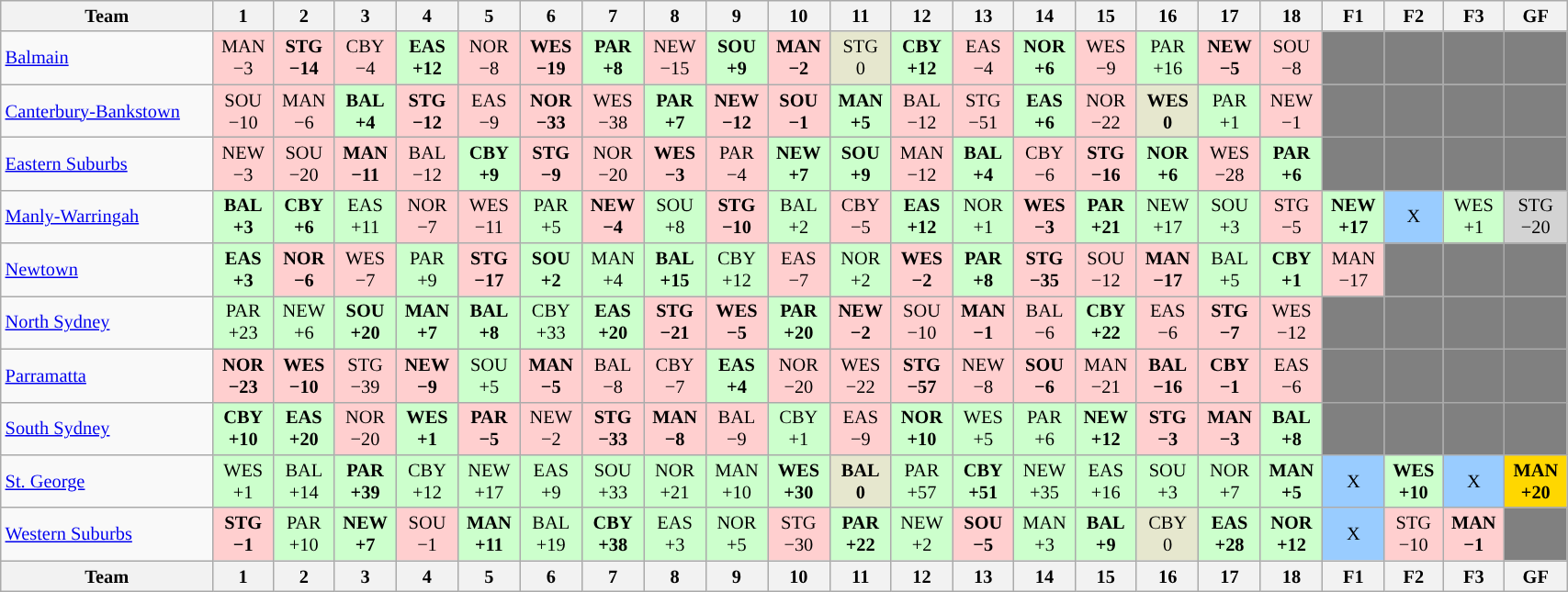<table class="wikitable sortable" style="font-size:85%; text-align:center; width:90%">
<tr valign="top">
<th valign="middle">Team</th>
<th>1</th>
<th>2</th>
<th>3</th>
<th>4</th>
<th>5</th>
<th>6</th>
<th>7</th>
<th>8</th>
<th>9</th>
<th>10</th>
<th>11</th>
<th>12</th>
<th>13</th>
<th>14</th>
<th>15</th>
<th>16</th>
<th>17</th>
<th>18</th>
<th>F1</th>
<th>F2</th>
<th>F3</th>
<th>GF</th>
</tr>
<tr>
<td align="left"><a href='#'>Balmain</a></td>
<td style="background:#FFCFCF;">MAN<br>−3</td>
<td style="background:#FFCFCF;"><strong>STG<br>−14</strong></td>
<td style="background:#FFCFCF;">CBY<br>−4</td>
<td style="background:#cfc;"><strong>EAS<br>+12</strong></td>
<td style="background:#FFCFCF;">NOR<br>−8</td>
<td style="background:#FFCFCF;"><strong>WES<br>−19</strong></td>
<td style="background:#cfc;"><strong>PAR<br>+8</strong></td>
<td style="background:#FFCFCF;">NEW<br>−15</td>
<td style="background:#cfc;"><strong>SOU<br>+9</strong></td>
<td style="background:#FFCFCF;"><strong>MAN<br>−2</strong></td>
<td style="background:#E6E7CE">STG<br>0</td>
<td style="background:#cfc;"><strong>CBY<br>+12</strong></td>
<td style="background:#FFCFCF;">EAS<br>−4</td>
<td style="background:#cfc;"><strong>NOR<br>+6</strong></td>
<td style="background:#FFCFCF;">WES<br>−9</td>
<td style="background:#cfc;">PAR<br>+16</td>
<td style="background:#FFCFCF;"><strong>NEW<br>−5</strong></td>
<td style="background:#FFCFCF;">SOU<br>−8</td>
<td style="background:#808080;"></td>
<td style="background:#808080;"></td>
<td style="background:#808080;"></td>
<td style="background:#808080;"></td>
</tr>
<tr>
<td align="left"><a href='#'>Canterbury-Bankstown</a></td>
<td style="background:#FFCFCF;">SOU<br>−10</td>
<td style="background:#FFCFCF;">MAN<br>−6</td>
<td style="background:#cfc;"><strong>BAL<br>+4</strong></td>
<td style="background:#FFCFCF;"><strong>STG<br>−12</strong></td>
<td style="background:#FFCFCF;">EAS<br>−9</td>
<td style="background:#FFCFCF;"><strong>NOR<br>−33</strong></td>
<td style="background:#FFCFCF;">WES<br>−38</td>
<td style="background:#cfc;"><strong>PAR<br>+7</strong></td>
<td style="background:#FFCFCF;"><strong>NEW<br>−12</strong></td>
<td style="background:#FFCFCF;"><strong>SOU<br>−1</strong></td>
<td style="background:#cfc;"><strong>MAN<br>+5</strong></td>
<td style="background:#FFCFCF;">BAL<br>−12</td>
<td style="background:#FFCFCF;">STG<br>−51</td>
<td style="background:#cfc;"><strong>EAS<br>+6</strong></td>
<td style="background:#FFCFCF;">NOR<br>−22</td>
<td style="background:#E6E7CE"><strong>WES<br>0</strong></td>
<td style="background:#cfc;">PAR<br>+1</td>
<td style="background:#FFCFCF;">NEW<br>−1</td>
<td style="background:#808080;"></td>
<td style="background:#808080;"></td>
<td style="background:#808080;"></td>
<td style="background:#808080;"></td>
</tr>
<tr>
<td align="left"><a href='#'>Eastern Suburbs</a></td>
<td style="background:#FFCFCF;">NEW<br>−3</td>
<td style="background:#FFCFCF;">SOU<br>−20</td>
<td style="background:#FFCFCF;"><strong>MAN<br>−11</strong></td>
<td style="background:#FFCFCF;">BAL<br>−12</td>
<td style="background:#cfc;"><strong>CBY<br>+9</strong></td>
<td style="background:#FFCFCF;"><strong>STG<br>−9</strong></td>
<td style="background:#FFCFCF;">NOR<br>−20</td>
<td style="background:#FFCFCF;"><strong>WES<br>−3</strong></td>
<td style="background:#FFCFCF;">PAR<br>−4</td>
<td style="background:#cfc;"><strong>NEW<br>+7</strong></td>
<td style="background:#cfc;"><strong>SOU<br>+9</strong></td>
<td style="background:#FFCFCF;">MAN<br>−12</td>
<td style="background:#cfc;"><strong>BAL<br>+4</strong></td>
<td style="background:#FFCFCF;">CBY<br>−6</td>
<td style="background:#FFCFCF;"><strong>STG<br>−16</strong></td>
<td style="background:#cfc;"><strong>NOR<br>+6</strong></td>
<td style="background:#FFCFCF;">WES<br>−28</td>
<td style="background:#cfc;"><strong>PAR<br>+6</strong></td>
<td style="background:#808080;"></td>
<td style="background:#808080;"></td>
<td style="background:#808080;"></td>
<td style="background:#808080;"></td>
</tr>
<tr>
<td align="left"><a href='#'>Manly-Warringah</a></td>
<td style="background:#cfc;"><strong>BAL<br>+3</strong></td>
<td style="background:#cfc;"><strong>CBY<br>+6</strong></td>
<td style="background:#cfc;">EAS<br>+11</td>
<td style="background:#FFCFCF;">NOR<br>−7</td>
<td style="background:#FFCFCF;">WES<br>−11</td>
<td style="background:#cfc;">PAR<br>+5</td>
<td style="background:#FFCFCF;"><strong>NEW<br>−4</strong></td>
<td style="background:#cfc;">SOU<br>+8</td>
<td style="background:#FFCFCF;"><strong>STG<br>−10</strong></td>
<td style="background:#cfc;">BAL<br>+2</td>
<td style="background:#FFCFCF;">CBY<br>−5</td>
<td style="background:#cfc;"><strong>EAS<br>+12</strong></td>
<td style="background:#cfc;">NOR<br>+1</td>
<td style="background:#FFCFCF;"><strong>WES<br>−3</strong></td>
<td style="background:#cfc;"><strong>PAR<br>+21</strong></td>
<td style="background:#cfc;">NEW<br>+17</td>
<td style="background:#cfc;">SOU<br>+3</td>
<td style="background:#FFCFCF;">STG<br>−5</td>
<td style="background:#cfc;"><strong>NEW<br>+17</strong></td>
<td style="background:#99ccff;">X</td>
<td style="background:#cfc;">WES<br>+1</td>
<td style="background:#D3D3D3;">STG<br>−20</td>
</tr>
<tr>
<td align="left"><a href='#'>Newtown</a></td>
<td style="background:#cfc;"><strong>EAS<br>+3</strong></td>
<td style="background:#FFCFCF;"><strong>NOR<br>−6</strong></td>
<td style="background:#FFCFCF;">WES<br>−7</td>
<td style="background:#cfc;">PAR<br>+9</td>
<td style="background:#FFCFCF;"><strong>STG<br>−17</strong></td>
<td style="background:#cfc;"><strong>SOU<br>+2</strong></td>
<td style="background:#cfc;">MAN<br>+4</td>
<td style="background:#cfc;"><strong>BAL<br>+15</strong></td>
<td style="background:#cfc;">CBY<br>+12</td>
<td style="background:#FFCFCF;">EAS<br>−7</td>
<td style="background:#cfc;">NOR<br>+2</td>
<td style="background:#FFCFCF;"><strong>WES<br>−2</strong></td>
<td style="background:#cfc;"><strong>PAR<br>+8</strong></td>
<td style="background:#FFCFCF;"><strong>STG<br>−35</strong></td>
<td style="background:#FFCFCF;">SOU<br>−12</td>
<td style="background:#FFCFCF;"><strong>MAN<br>−17</strong></td>
<td style="background:#cfc;">BAL<br>+5</td>
<td style="background:#cfc;"><strong>CBY<br>+1</strong></td>
<td style="background:#FFCFCF;">MAN<br>−17</td>
<td style="background:#808080;"></td>
<td style="background:#808080;"></td>
<td style="background:#808080;"></td>
</tr>
<tr>
<td align="left"><a href='#'>North Sydney</a></td>
<td style="background:#cfc;">PAR<br>+23</td>
<td style="background:#cfc;">NEW<br>+6</td>
<td style="background:#cfc;"><strong>SOU<br>+20</strong></td>
<td style="background:#cfc;"><strong>MAN<br>+7</strong></td>
<td style="background:#cfc;"><strong>BAL<br>+8</strong></td>
<td style="background:#cfc;">CBY<br>+33</td>
<td style="background:#cfc;"><strong>EAS<br>+20</strong></td>
<td style="background:#FFCFCF;"><strong>STG<br>−21</strong></td>
<td style="background:#FFCFCF;"><strong>WES<br>−5</strong></td>
<td style="background:#cfc;"><strong>PAR<br>+20</strong></td>
<td style="background:#FFCFCF;"><strong>NEW<br>−2</strong></td>
<td style="background:#FFCFCF;">SOU<br>−10</td>
<td style="background:#FFCFCF;"><strong>MAN<br>−1</strong></td>
<td style="background:#FFCFCF;">BAL<br>−6</td>
<td style="background:#cfc;"><strong>CBY<br>+22</strong></td>
<td style="background:#FFCFCF;">EAS<br>−6</td>
<td style="background:#FFCFCF;"><strong>STG<br>−7</strong></td>
<td style="background:#FFCFCF;">WES<br>−12</td>
<td style="background:#808080;"></td>
<td style="background:#808080;"></td>
<td style="background:#808080;"></td>
<td style="background:#808080;"></td>
</tr>
<tr>
<td align="left"><a href='#'>Parramatta</a></td>
<td style="background:#FFCFCF;"><strong>NOR<br>−23</strong></td>
<td style="background:#FFCFCF;"><strong>WES<br>−10</strong></td>
<td style="background:#FFCFCF;">STG<br>−39</td>
<td style="background:#FFCFCF;"><strong>NEW<br>−9</strong></td>
<td style="background:#cfc;">SOU<br>+5</td>
<td style="background:#FFCFCF;"><strong>MAN<br>−5</strong></td>
<td style="background:#FFCFCF;">BAL<br>−8</td>
<td style="background:#FFCFCF;">CBY<br>−7</td>
<td style="background:#cfc;"><strong>EAS<br>+4</strong></td>
<td style="background:#FFCFCF;">NOR<br>−20</td>
<td style="background:#FFCFCF;">WES<br>−22</td>
<td style="background:#FFCFCF;"><strong>STG<br>−57</strong></td>
<td style="background:#FFCFCF;">NEW<br>−8</td>
<td style="background:#FFCFCF;"><strong>SOU<br>−6</strong></td>
<td style="background:#FFCFCF;">MAN<br>−21</td>
<td style="background:#FFCFCF;"><strong>BAL<br>−16</strong></td>
<td style="background:#FFCFCF;"><strong>CBY<br>−1</strong></td>
<td style="background:#FFCFCF;">EAS<br>−6</td>
<td style="background:#808080;"></td>
<td style="background:#808080;"></td>
<td style="background:#808080;"></td>
<td style="background:#808080;"></td>
</tr>
<tr>
<td align="left"><a href='#'>South Sydney</a></td>
<td style="background:#cfc;"><strong>CBY<br>+10</strong></td>
<td style="background:#cfc;"><strong>EAS<br>+20</strong></td>
<td style="background:#FFCFCF;">NOR<br>−20</td>
<td style="background:#cfc;"><strong>WES<br>+1</strong></td>
<td style="background:#FFCFCF;"><strong>PAR<br>−5</strong></td>
<td style="background:#FFCFCF;">NEW<br>−2</td>
<td style="background:#FFCFCF;"><strong>STG<br>−33</strong></td>
<td style="background:#FFCFCF;"><strong>MAN<br>−8</strong></td>
<td style="background:#FFCFCF;">BAL<br>−9</td>
<td style="background:#cfc;">CBY<br>+1</td>
<td style="background:#FFCFCF;">EAS<br>−9</td>
<td style="background:#cfc;"><strong>NOR<br>+10</strong></td>
<td style="background:#cfc;">WES<br>+5</td>
<td style="background:#cfc;">PAR<br>+6</td>
<td style="background:#cfc;"><strong>NEW<br>+12</strong></td>
<td style="background:#FFCFCF;"><strong>STG<br>−3</strong></td>
<td style="background:#FFCFCF;"><strong>MAN<br>−3</strong></td>
<td style="background:#cfc;"><strong>BAL<br>+8</strong></td>
<td style="background:#808080;"></td>
<td style="background:#808080;"></td>
<td style="background:#808080;"></td>
<td style="background:#808080;"></td>
</tr>
<tr>
<td align="left"><a href='#'>St. George</a></td>
<td style="background:#cfc;">WES<br>+1</td>
<td style="background:#cfc;">BAL<br>+14</td>
<td style="background:#cfc;"><strong>PAR<br>+39</strong></td>
<td style="background:#cfc;">CBY<br>+12</td>
<td style="background:#cfc;">NEW<br>+17</td>
<td style="background:#cfc;">EAS<br>+9</td>
<td style="background:#cfc;">SOU<br>+33</td>
<td style="background:#cfc;">NOR<br>+21</td>
<td style="background:#cfc;">MAN<br>+10</td>
<td style="background:#cfc;"><strong>WES<br>+30</strong></td>
<td style="background:#E6E7CE"><strong>BAL<br>0</strong></td>
<td style="background:#cfc;">PAR<br>+57</td>
<td style="background:#cfc;"><strong>CBY<br>+51</strong></td>
<td style="background:#cfc;">NEW<br>+35</td>
<td style="background:#cfc;">EAS<br>+16</td>
<td style="background:#cfc;">SOU<br>+3</td>
<td style="background:#cfc;">NOR<br>+7</td>
<td style="background:#cfc;"><strong>MAN<br>+5</strong></td>
<td style="background:#99ccff;">X</td>
<td style="background:#cfc;"><strong>WES<br>+10</strong></td>
<td style="background:#99ccff;">X</td>
<td style="background:#FFD700;"><strong>MAN<br>+20</strong></td>
</tr>
<tr>
<td align="left"><a href='#'>Western Suburbs</a></td>
<td style="background:#FFCFCF;"><strong>STG<br>−1</strong></td>
<td style="background:#cfc;">PAR<br>+10</td>
<td style="background:#cfc;"><strong>NEW<br>+7</strong></td>
<td style="background:#FFCFCF;">SOU<br>−1</td>
<td style="background:#cfc;"><strong>MAN<br>+11</strong></td>
<td style="background:#cfc;">BAL<br>+19</td>
<td style="background:#cfc;"><strong>CBY<br>+38</strong></td>
<td style="background:#cfc;">EAS<br>+3</td>
<td style="background:#cfc;">NOR<br>+5</td>
<td style="background:#FFCFCF;">STG<br>−30</td>
<td style="background:#cfc;"><strong>PAR<br>+22</strong></td>
<td style="background:#cfc;">NEW<br>+2</td>
<td style="background:#FFCFCF;"><strong>SOU<br>−5</strong></td>
<td style="background:#cfc;">MAN<br>+3</td>
<td style="background:#cfc;"><strong>BAL<br>+9</strong></td>
<td style="background:#E6E7CE">CBY<br>0</td>
<td style="background:#cfc;"><strong>EAS<br>+28</strong></td>
<td style="background:#cfc;"><strong>NOR<br>+12</strong></td>
<td style="background:#99ccff;">X</td>
<td style="background:#FFCFCF;">STG<br>−10</td>
<td style="background:#FFCFCF;"><strong>MAN<br>−1</strong></td>
<td style="background:#808080;"></td>
</tr>
<tr valign="top">
<th valign="middle">Team</th>
<th>1</th>
<th>2</th>
<th>3</th>
<th>4</th>
<th>5</th>
<th>6</th>
<th>7</th>
<th>8</th>
<th>9</th>
<th>10</th>
<th>11</th>
<th>12</th>
<th>13</th>
<th>14</th>
<th>15</th>
<th>16</th>
<th>17</th>
<th>18</th>
<th>F1</th>
<th>F2</th>
<th>F3</th>
<th>GF</th>
</tr>
</table>
